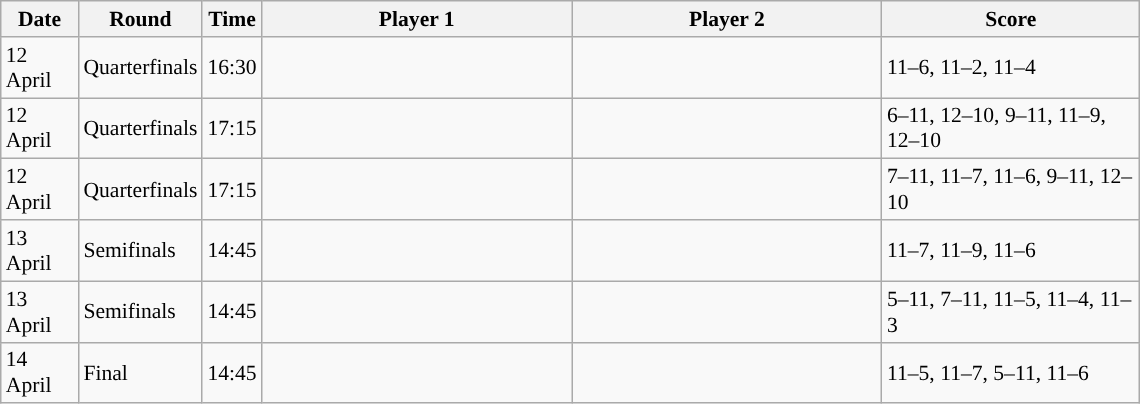<table class="sortable wikitable" style="font-size:90%">
<tr>
<th width="45" class="unsortable">Date</th>
<th width="55">Round</th>
<th width="30">Time</th>
<th width="200">Player 1</th>
<th width="200">Player 2</th>
<th width="165" class="unsortable">Score</th>
</tr>
<tr>
<td>12 April</td>
<td>Quarterfinals</td>
<td>16:30</td>
<td></td>
<td><strong></strong></td>
<td>11–6, 11–2, 11–4</td>
</tr>
<tr>
<td>12 April</td>
<td>Quarterfinals</td>
<td>17:15</td>
<td></td>
<td><strong></strong></td>
<td>6–11, 12–10, 9–11, 11–9, 12–10</td>
</tr>
<tr>
<td>12 April</td>
<td>Quarterfinals</td>
<td>17:15</td>
<td></td>
<td><strong></strong></td>
<td>7–11, 11–7, 11–6, 9–11, 12–10</td>
</tr>
<tr>
<td>13 April</td>
<td>Semifinals</td>
<td>14:45</td>
<td><strong></strong></td>
<td></td>
<td>11–7, 11–9, 11–6</td>
</tr>
<tr>
<td>13 April</td>
<td>Semifinals</td>
<td>14:45</td>
<td><strong></strong></td>
<td></td>
<td>5–11, 7–11, 11–5, 11–4, 11–3</td>
</tr>
<tr>
<td>14 April</td>
<td>Final</td>
<td>14:45</td>
<td><strong></strong></td>
<td></td>
<td>11–5, 11–7, 5–11, 11–6</td>
</tr>
</table>
